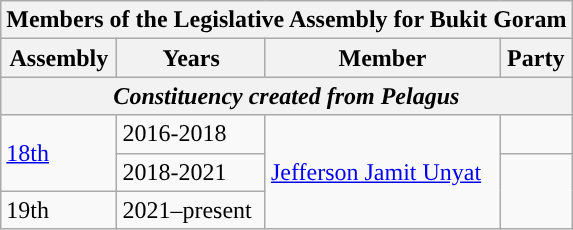<table class=wikitable>
<tr>
<th colspan="4">Members of the Legislative Assembly for Bukit Goram</th>
</tr>
<tr>
<th>Assembly</th>
<th>Years</th>
<th>Member</th>
<th>Party</th>
</tr>
<tr>
<th colspan=4 align=center><em>Constituency created from Pelagus</em></th>
</tr>
<tr>
<td rowspan="2"><a href='#'>18th</a></td>
<td>2016-2018</td>
<td rowspan="3"><a href='#'>Jefferson Jamit Unyat</a></td>
<td></td>
</tr>
<tr>
<td>2018-2021</td>
<td rowspan="2"></td>
</tr>
<tr>
<td>19th</td>
<td>2021–present</td>
</tr>
</table>
